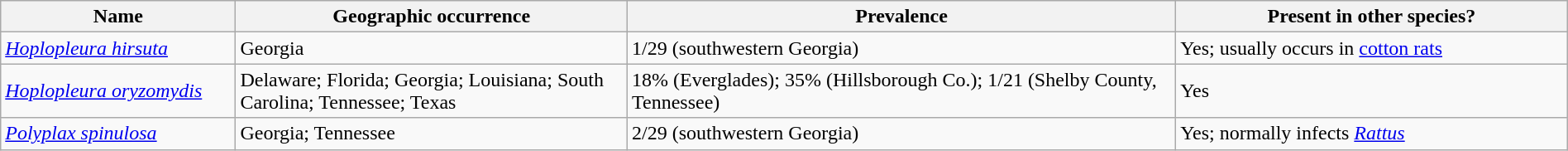<table class="wikitable" style="width: 100%">
<tr>
<th width="15%">Name</th>
<th width="25%">Geographic occurrence</th>
<th width="35%">Prevalence</th>
<th width="25%">Present in other species?</th>
</tr>
<tr>
<td><em><a href='#'>Hoplopleura hirsuta</a></em></td>
<td>Georgia</td>
<td>1/29 (southwestern Georgia)</td>
<td>Yes; usually occurs in <a href='#'>cotton rats</a></td>
</tr>
<tr>
<td><em><a href='#'>Hoplopleura oryzomydis</a></em></td>
<td>Delaware; Florida; Georgia; Louisiana; South Carolina; Tennessee; Texas</td>
<td>18% (Everglades); 35% (Hillsborough Co.); 1/21 (Shelby County, Tennessee)</td>
<td>Yes</td>
</tr>
<tr>
<td><em><a href='#'>Polyplax spinulosa</a></em></td>
<td>Georgia; Tennessee</td>
<td>2/29 (southwestern Georgia)</td>
<td>Yes; normally infects <em><a href='#'>Rattus</a></em></td>
</tr>
</table>
